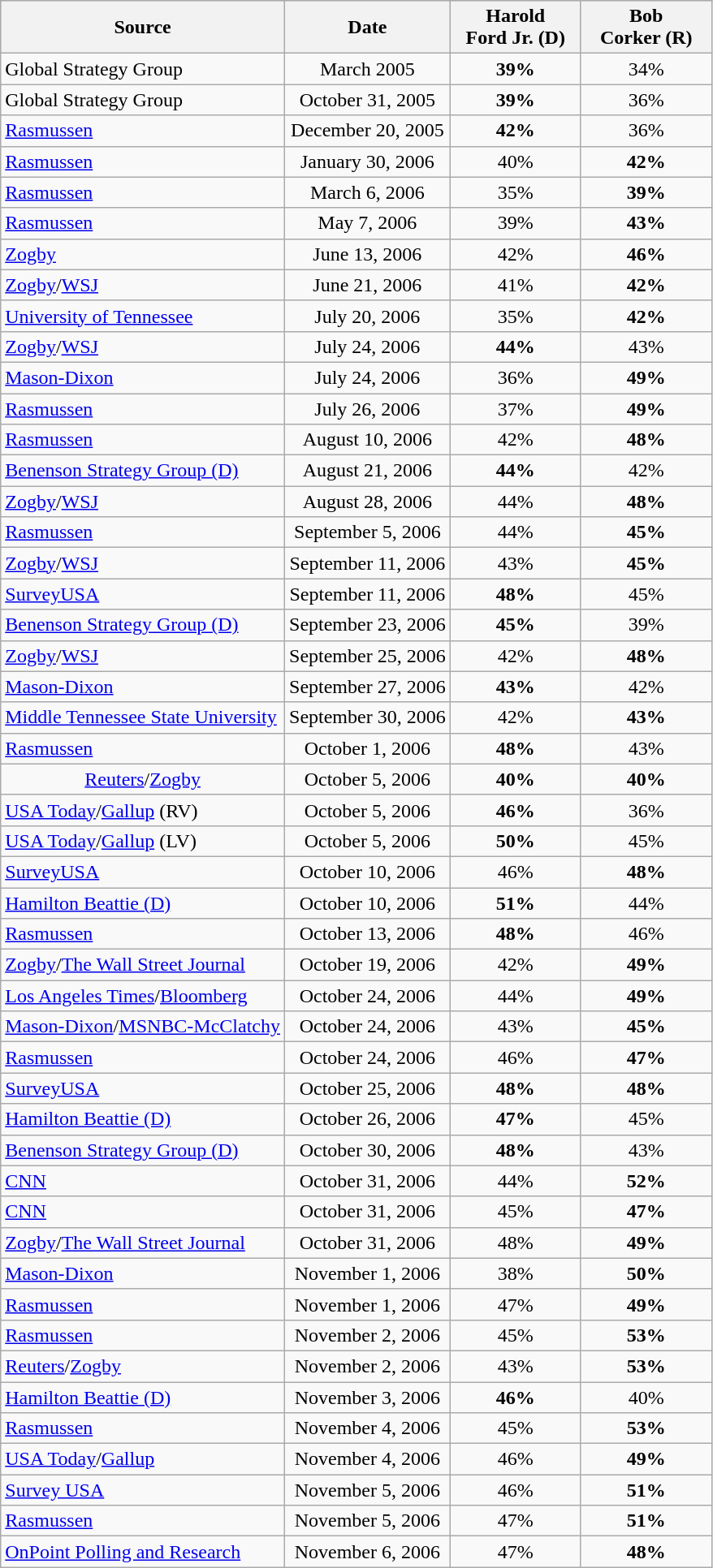<table class="wikitable" style="text-align:center">
<tr style="background:lightgrey;">
<th>Source</th>
<th>Date</th>
<th style="width:100px;">Harold<br>Ford Jr. (D)</th>
<th style="width:100px;">Bob<br>Corker (R)</th>
</tr>
<tr>
<td align=left>Global Strategy Group</td>
<td>March 2005</td>
<td><strong>39%</strong></td>
<td>34%</td>
</tr>
<tr>
<td align=left>Global Strategy Group</td>
<td>October 31, 2005</td>
<td><strong>39%</strong></td>
<td>36%</td>
</tr>
<tr>
<td align=left><a href='#'>Rasmussen</a></td>
<td>December 20, 2005</td>
<td><strong>42%</strong></td>
<td>36%</td>
</tr>
<tr>
<td align=left><a href='#'>Rasmussen</a></td>
<td>January 30, 2006</td>
<td>40%</td>
<td><strong>42%</strong></td>
</tr>
<tr>
<td align=left><a href='#'>Rasmussen</a></td>
<td>March 6, 2006</td>
<td>35%</td>
<td><strong>39%</strong></td>
</tr>
<tr>
<td align=left><a href='#'>Rasmussen</a></td>
<td>May 7, 2006</td>
<td>39%</td>
<td><strong>43%</strong></td>
</tr>
<tr>
<td align=left><a href='#'>Zogby</a></td>
<td>June 13, 2006</td>
<td>42%</td>
<td><strong>46%</strong></td>
</tr>
<tr>
<td align=left><a href='#'>Zogby</a>/<a href='#'>WSJ</a></td>
<td>June 21, 2006</td>
<td>41%</td>
<td><strong>42%</strong></td>
</tr>
<tr>
<td align=left><a href='#'>University of Tennessee</a></td>
<td>July 20, 2006</td>
<td>35%</td>
<td><strong>42%</strong></td>
</tr>
<tr>
<td align=left><a href='#'>Zogby</a>/<a href='#'>WSJ</a></td>
<td>July 24, 2006</td>
<td><strong>44%</strong></td>
<td>43%</td>
</tr>
<tr>
<td align=left><a href='#'>Mason-Dixon</a></td>
<td>July 24, 2006</td>
<td>36%</td>
<td><strong>49%</strong></td>
</tr>
<tr>
<td align=left><a href='#'>Rasmussen</a></td>
<td>July 26, 2006</td>
<td>37%</td>
<td><strong>49%</strong></td>
</tr>
<tr>
<td align=left><a href='#'>Rasmussen</a></td>
<td>August 10, 2006</td>
<td>42%</td>
<td><strong>48%</strong></td>
</tr>
<tr>
<td align=left><a href='#'>Benenson Strategy Group (D)</a></td>
<td>August 21, 2006</td>
<td><strong>44%</strong></td>
<td>42%</td>
</tr>
<tr>
<td align=left><a href='#'>Zogby</a>/<a href='#'>WSJ</a></td>
<td>August 28, 2006</td>
<td>44%</td>
<td><strong>48%</strong></td>
</tr>
<tr>
<td align=left><a href='#'>Rasmussen</a></td>
<td>September 5, 2006</td>
<td>44%</td>
<td><strong>45%</strong></td>
</tr>
<tr>
<td align=left><a href='#'>Zogby</a>/<a href='#'>WSJ</a></td>
<td>September 11, 2006</td>
<td>43%</td>
<td><strong>45%</strong></td>
</tr>
<tr>
<td align=left><a href='#'>SurveyUSA</a></td>
<td>September 11, 2006</td>
<td><strong>48%</strong></td>
<td>45%</td>
</tr>
<tr>
<td align=left><a href='#'>Benenson Strategy Group (D)</a></td>
<td>September 23, 2006</td>
<td><strong>45%</strong></td>
<td>39%</td>
</tr>
<tr>
<td align=left><a href='#'>Zogby</a>/<a href='#'>WSJ</a></td>
<td>September 25, 2006</td>
<td>42%</td>
<td><strong>48%</strong></td>
</tr>
<tr>
<td align=left><a href='#'>Mason-Dixon</a></td>
<td>September 27, 2006</td>
<td><strong>43%</strong></td>
<td>42%</td>
</tr>
<tr>
<td align=left><a href='#'>Middle Tennessee State University</a></td>
<td>September 30, 2006</td>
<td>42%</td>
<td><strong>43%</strong></td>
</tr>
<tr>
<td align=left><a href='#'>Rasmussen</a></td>
<td>October 1, 2006</td>
<td><strong>48%</strong></td>
<td>43%</td>
</tr>
<tr>
<td><a href='#'>Reuters</a>/<a href='#'>Zogby</a></td>
<td>October 5, 2006</td>
<td><strong>40%</strong></td>
<td><strong>40%</strong></td>
</tr>
<tr>
<td align=left><a href='#'>USA Today</a>/<a href='#'>Gallup</a> (RV)</td>
<td>October 5, 2006</td>
<td><strong>46%</strong></td>
<td>36%</td>
</tr>
<tr>
<td align=left><a href='#'>USA Today</a>/<a href='#'>Gallup</a> (LV)</td>
<td>October 5, 2006</td>
<td><strong>50%</strong></td>
<td>45%</td>
</tr>
<tr>
<td align=left><a href='#'>SurveyUSA</a></td>
<td>October 10, 2006</td>
<td>46%</td>
<td><strong>48%</strong></td>
</tr>
<tr>
<td align=left><a href='#'>Hamilton Beattie (D)</a></td>
<td>October 10, 2006</td>
<td><strong>51%</strong></td>
<td>44%</td>
</tr>
<tr>
<td align=left><a href='#'>Rasmussen</a></td>
<td>October 13, 2006</td>
<td><strong>48%</strong></td>
<td>46%</td>
</tr>
<tr>
<td align=left><a href='#'>Zogby</a>/<a href='#'>The Wall Street Journal</a></td>
<td>October 19, 2006</td>
<td>42%</td>
<td><strong>49%</strong></td>
</tr>
<tr>
<td align=left><a href='#'>Los Angeles Times</a>/<a href='#'>Bloomberg</a></td>
<td>October 24, 2006</td>
<td>44%</td>
<td><strong>49%</strong></td>
</tr>
<tr>
<td align=left><a href='#'>Mason-Dixon</a>/<a href='#'>MSNBC-McClatchy</a></td>
<td>October 24, 2006</td>
<td>43%</td>
<td><strong>45%</strong></td>
</tr>
<tr>
<td align=left><a href='#'>Rasmussen</a></td>
<td>October 24, 2006</td>
<td>46%</td>
<td><strong>47%</strong></td>
</tr>
<tr>
<td align=left><a href='#'>SurveyUSA</a></td>
<td>October 25, 2006</td>
<td><strong>48%</strong></td>
<td><strong>48%</strong></td>
</tr>
<tr>
<td align=left><a href='#'>Hamilton Beattie (D)</a></td>
<td>October 26, 2006</td>
<td><strong>47%</strong></td>
<td>45%</td>
</tr>
<tr>
<td align=left><a href='#'>Benenson Strategy Group (D)</a></td>
<td>October 30, 2006</td>
<td><strong>48%</strong></td>
<td>43%</td>
</tr>
<tr>
<td align=left><a href='#'>CNN</a></td>
<td>October 31, 2006</td>
<td>44%</td>
<td><strong>52%</strong></td>
</tr>
<tr>
<td align=left><a href='#'>CNN</a></td>
<td>October 31, 2006</td>
<td>45%</td>
<td><strong>47%</strong></td>
</tr>
<tr>
<td align=left><a href='#'>Zogby</a>/<a href='#'>The Wall Street Journal</a></td>
<td>October 31, 2006</td>
<td>48%</td>
<td><strong>49%</strong></td>
</tr>
<tr>
<td align=left><a href='#'>Mason-Dixon</a></td>
<td>November 1, 2006</td>
<td>38%</td>
<td><strong>50%</strong></td>
</tr>
<tr>
<td align=left><a href='#'>Rasmussen</a></td>
<td>November 1, 2006</td>
<td>47%</td>
<td><strong>49%</strong></td>
</tr>
<tr>
<td align=left><a href='#'>Rasmussen</a></td>
<td>November 2, 2006</td>
<td>45%</td>
<td><strong>53%</strong></td>
</tr>
<tr>
<td align=left><a href='#'>Reuters</a>/<a href='#'>Zogby</a></td>
<td>November 2, 2006</td>
<td>43%</td>
<td><strong>53%</strong></td>
</tr>
<tr>
<td align=left><a href='#'>Hamilton Beattie (D)</a></td>
<td>November 3, 2006</td>
<td><strong>46%</strong></td>
<td>40%</td>
</tr>
<tr>
<td align=left><a href='#'>Rasmussen</a></td>
<td>November 4, 2006</td>
<td>45%</td>
<td><strong>53%</strong></td>
</tr>
<tr>
<td align=left><a href='#'>USA Today</a>/<a href='#'>Gallup</a></td>
<td>November 4, 2006</td>
<td>46%</td>
<td><strong>49%</strong></td>
</tr>
<tr>
<td align=left><a href='#'>Survey USA</a></td>
<td>November 5, 2006</td>
<td>46%</td>
<td><strong>51%</strong></td>
</tr>
<tr>
<td align=left><a href='#'>Rasmussen</a></td>
<td>November 5, 2006</td>
<td>47%</td>
<td><strong>51%</strong></td>
</tr>
<tr>
<td align=left><a href='#'>OnPoint Polling and Research</a></td>
<td>November 6, 2006</td>
<td>47%</td>
<td><strong>48%</strong></td>
</tr>
</table>
